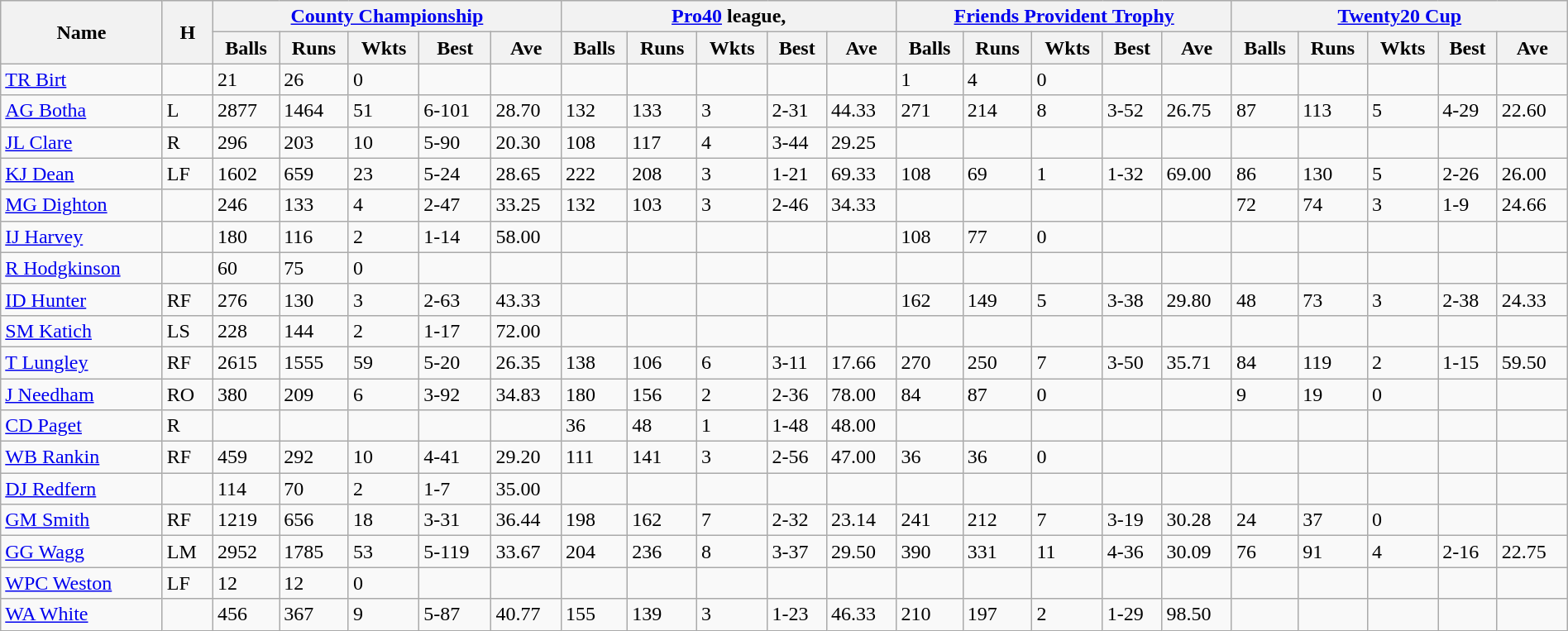<table class="wikitable" style="width:100%;">
<tr style="background:#efefef;">
<th rowspan=2>Name</th>
<th rowspan=2>H</th>
<th colspan=5><a href='#'>County Championship</a></th>
<th colspan=5><a href='#'>Pro40</a> league,</th>
<th colspan=5><a href='#'>Friends Provident Trophy</a></th>
<th colspan=6><a href='#'>Twenty20 Cup</a></th>
</tr>
<tr>
<th>Balls</th>
<th>Runs</th>
<th>Wkts</th>
<th>Best</th>
<th>Ave</th>
<th>Balls</th>
<th>Runs</th>
<th>Wkts</th>
<th>Best</th>
<th>Ave</th>
<th>Balls</th>
<th>Runs</th>
<th>Wkts</th>
<th>Best</th>
<th>Ave</th>
<th>Balls</th>
<th>Runs</th>
<th>Wkts</th>
<th>Best</th>
<th>Ave</th>
</tr>
<tr>
<td><a href='#'>TR Birt</a></td>
<td></td>
<td>21</td>
<td>26</td>
<td>0</td>
<td></td>
<td></td>
<td></td>
<td></td>
<td></td>
<td></td>
<td></td>
<td>1</td>
<td>4</td>
<td>0</td>
<td></td>
<td></td>
<td></td>
<td></td>
<td></td>
<td></td>
<td></td>
</tr>
<tr>
<td><a href='#'>AG Botha</a></td>
<td>L</td>
<td>2877</td>
<td>1464</td>
<td>51</td>
<td>6-101</td>
<td>28.70</td>
<td>132</td>
<td>133</td>
<td>3</td>
<td>2-31</td>
<td>44.33</td>
<td>271</td>
<td>214</td>
<td>8</td>
<td>3-52</td>
<td>26.75</td>
<td>87</td>
<td>113</td>
<td>5</td>
<td>4-29</td>
<td>22.60</td>
</tr>
<tr>
<td><a href='#'>JL Clare</a></td>
<td>R</td>
<td>296</td>
<td>203</td>
<td>10</td>
<td>5-90</td>
<td>20.30</td>
<td>108</td>
<td>117</td>
<td>4</td>
<td>3-44</td>
<td>29.25</td>
<td></td>
<td></td>
<td></td>
<td></td>
<td></td>
<td></td>
<td></td>
<td></td>
<td></td>
<td></td>
</tr>
<tr>
<td><a href='#'>KJ Dean</a></td>
<td>LF</td>
<td>1602</td>
<td>659</td>
<td>23</td>
<td>5-24</td>
<td>28.65</td>
<td>222</td>
<td>208</td>
<td>3</td>
<td>1-21</td>
<td>69.33</td>
<td>108</td>
<td>69</td>
<td>1</td>
<td>1-32</td>
<td>69.00</td>
<td>86</td>
<td>130</td>
<td>5</td>
<td>2-26</td>
<td>26.00</td>
</tr>
<tr>
<td><a href='#'>MG Dighton</a></td>
<td></td>
<td>246</td>
<td>133</td>
<td>4</td>
<td>2-47</td>
<td>33.25</td>
<td>132</td>
<td>103</td>
<td>3</td>
<td>2-46</td>
<td>34.33</td>
<td></td>
<td></td>
<td></td>
<td></td>
<td></td>
<td>72</td>
<td>74</td>
<td>3</td>
<td>1-9</td>
<td>24.66</td>
</tr>
<tr>
<td><a href='#'>IJ Harvey</a></td>
<td></td>
<td>180</td>
<td>116</td>
<td>2</td>
<td>1-14</td>
<td>58.00</td>
<td></td>
<td></td>
<td></td>
<td></td>
<td></td>
<td>108</td>
<td>77</td>
<td>0</td>
<td></td>
<td></td>
<td></td>
<td></td>
<td></td>
<td></td>
<td></td>
</tr>
<tr>
<td><a href='#'>R Hodgkinson</a></td>
<td></td>
<td>60</td>
<td>75</td>
<td>0</td>
<td></td>
<td></td>
<td></td>
<td></td>
<td></td>
<td></td>
<td></td>
<td></td>
<td></td>
<td></td>
<td></td>
<td></td>
<td></td>
<td></td>
<td></td>
<td></td>
<td></td>
</tr>
<tr>
<td><a href='#'>ID Hunter</a></td>
<td>RF</td>
<td>276</td>
<td>130</td>
<td>3</td>
<td>2-63</td>
<td>43.33</td>
<td></td>
<td></td>
<td></td>
<td></td>
<td></td>
<td>162</td>
<td>149</td>
<td>5</td>
<td>3-38</td>
<td>29.80</td>
<td>48</td>
<td>73</td>
<td>3</td>
<td>2-38</td>
<td>24.33</td>
</tr>
<tr>
<td><a href='#'>SM Katich</a></td>
<td>LS</td>
<td>228</td>
<td>144</td>
<td>2</td>
<td>1-17</td>
<td>72.00</td>
<td></td>
<td></td>
<td></td>
<td></td>
<td></td>
<td></td>
<td></td>
<td></td>
<td></td>
<td></td>
<td></td>
<td></td>
<td></td>
<td></td>
<td></td>
</tr>
<tr>
<td><a href='#'>T Lungley</a></td>
<td>RF</td>
<td>2615</td>
<td>1555</td>
<td>59</td>
<td>5-20</td>
<td>26.35</td>
<td>138</td>
<td>106</td>
<td>6</td>
<td>3-11</td>
<td>17.66</td>
<td>270</td>
<td>250</td>
<td>7</td>
<td>3-50</td>
<td>35.71</td>
<td>84</td>
<td>119</td>
<td>2</td>
<td>1-15</td>
<td>59.50</td>
</tr>
<tr>
<td><a href='#'>J Needham</a></td>
<td>RO</td>
<td>380</td>
<td>209</td>
<td>6</td>
<td>3-92</td>
<td>34.83</td>
<td>180</td>
<td>156</td>
<td>2</td>
<td>2-36</td>
<td>78.00</td>
<td>84</td>
<td>87</td>
<td>0</td>
<td></td>
<td></td>
<td>9</td>
<td>19</td>
<td>0</td>
<td></td>
<td></td>
</tr>
<tr>
<td><a href='#'>CD Paget</a></td>
<td>R</td>
<td></td>
<td></td>
<td></td>
<td></td>
<td></td>
<td>36</td>
<td>48</td>
<td>1</td>
<td>1-48</td>
<td>48.00</td>
<td></td>
<td></td>
<td></td>
<td></td>
<td></td>
<td></td>
<td></td>
<td></td>
<td></td>
<td></td>
</tr>
<tr>
<td><a href='#'>WB Rankin</a></td>
<td>RF</td>
<td>459</td>
<td>292</td>
<td>10</td>
<td>4-41</td>
<td>29.20</td>
<td>111</td>
<td>141</td>
<td>3</td>
<td>2-56</td>
<td>47.00</td>
<td>36</td>
<td>36</td>
<td>0</td>
<td></td>
<td></td>
<td></td>
<td></td>
<td></td>
<td></td>
<td></td>
</tr>
<tr>
<td><a href='#'>DJ Redfern</a></td>
<td></td>
<td>114</td>
<td>70</td>
<td>2</td>
<td>1-7</td>
<td>35.00</td>
<td></td>
<td></td>
<td></td>
<td></td>
<td></td>
<td></td>
<td></td>
<td></td>
<td></td>
<td></td>
<td></td>
<td></td>
<td></td>
<td></td>
<td></td>
</tr>
<tr>
<td><a href='#'>GM Smith</a></td>
<td>RF</td>
<td>1219</td>
<td>656</td>
<td>18</td>
<td>3-31</td>
<td>36.44</td>
<td>198</td>
<td>162</td>
<td>7</td>
<td>2-32</td>
<td>23.14</td>
<td>241</td>
<td>212</td>
<td>7</td>
<td>3-19</td>
<td>30.28</td>
<td>24</td>
<td>37</td>
<td>0</td>
<td></td>
<td></td>
</tr>
<tr>
<td><a href='#'>GG Wagg</a></td>
<td>LM</td>
<td>2952</td>
<td>1785</td>
<td>53</td>
<td>5-119</td>
<td>33.67</td>
<td>204</td>
<td>236</td>
<td>8</td>
<td>3-37</td>
<td>29.50</td>
<td>390</td>
<td>331</td>
<td>11</td>
<td>4-36</td>
<td>30.09</td>
<td>76</td>
<td>91</td>
<td>4</td>
<td>2-16</td>
<td>22.75</td>
</tr>
<tr>
<td><a href='#'>WPC Weston</a></td>
<td>LF</td>
<td>12</td>
<td>12</td>
<td>0</td>
<td></td>
<td></td>
<td></td>
<td></td>
<td></td>
<td></td>
<td></td>
<td></td>
<td></td>
<td></td>
<td></td>
<td></td>
<td></td>
<td></td>
<td></td>
<td></td>
<td></td>
</tr>
<tr>
<td><a href='#'>WA White</a></td>
<td></td>
<td>456</td>
<td>367</td>
<td>9</td>
<td>5-87</td>
<td>40.77</td>
<td>155</td>
<td>139</td>
<td>3</td>
<td>1-23</td>
<td>46.33</td>
<td>210</td>
<td>197</td>
<td>2</td>
<td>1-29</td>
<td>98.50</td>
<td></td>
<td></td>
<td></td>
<td></td>
<td></td>
</tr>
</table>
